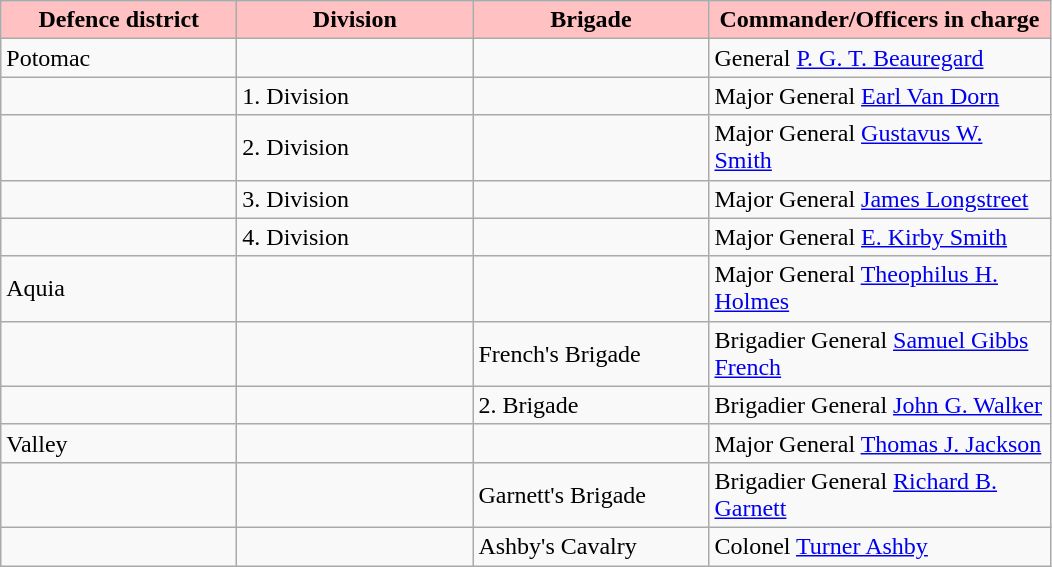<table class="wikitable">
<tr>
<th style="width:150px; background:#ffc1c1;">Defence district</th>
<th style="width:150px; background:#ffc1c1;">Division</th>
<th style="width:150px; background:#ffc1c1;">Brigade</th>
<th style="width:220px; background:#ffc1c1;">Commander/Officers in charge</th>
</tr>
<tr>
<td>Potomac</td>
<td></td>
<td></td>
<td>General <a href='#'>P. G. T. Beauregard</a></td>
</tr>
<tr>
<td></td>
<td>1. Division</td>
<td></td>
<td>Major General <a href='#'>Earl Van Dorn</a></td>
</tr>
<tr>
<td></td>
<td>2. Division</td>
<td></td>
<td>Major General <a href='#'>Gustavus W. Smith</a></td>
</tr>
<tr>
<td></td>
<td>3. Division</td>
<td></td>
<td>Major General <a href='#'>James Longstreet</a></td>
</tr>
<tr>
<td></td>
<td>4. Division</td>
<td></td>
<td>Major General <a href='#'>E. Kirby Smith</a></td>
</tr>
<tr>
<td>Aquia</td>
<td></td>
<td></td>
<td>Major General <a href='#'>Theophilus H. Holmes</a></td>
</tr>
<tr>
<td></td>
<td></td>
<td>French's Brigade</td>
<td>Brigadier General <a href='#'>Samuel Gibbs French</a></td>
</tr>
<tr>
<td></td>
<td></td>
<td>2. Brigade</td>
<td>Brigadier General <a href='#'>John G. Walker</a></td>
</tr>
<tr>
<td>Valley</td>
<td></td>
<td></td>
<td>Major General <a href='#'>Thomas J. Jackson</a></td>
</tr>
<tr>
<td></td>
<td></td>
<td>Garnett's Brigade</td>
<td>Brigadier General <a href='#'>Richard B. Garnett</a></td>
</tr>
<tr>
<td></td>
<td></td>
<td>Ashby's Cavalry</td>
<td>Colonel <a href='#'>Turner Ashby</a></td>
</tr>
</table>
